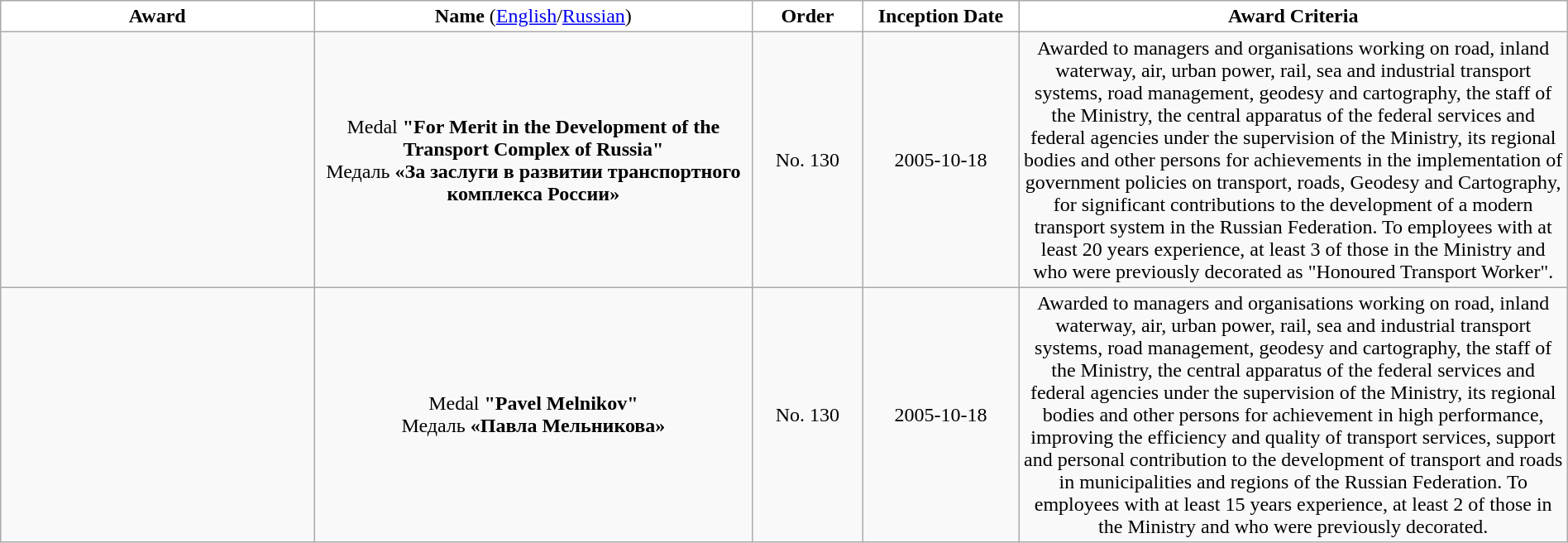<table class="wikitable sortable" width="100%">
<tr>
<td width="20%" bgcolor="#FFFFFF" style="text-align:center;"><strong>Award</strong></td>
<td width="28%" bgcolor="#FFFFFF" style="text-align:center;"><strong>Name</strong> (<a href='#'>English</a>/<a href='#'>Russian</a>)</td>
<td width="07%" bgcolor="#FFFFFF" style="text-align:center;"><strong>Order</strong></td>
<td width="10%" bgcolor="#FFFFFF" style="text-align:center;"><strong>Inception Date</strong></td>
<td width="35%" bgcolor="#FFFFFF" style="text-align:center;"><strong>Award Criteria</strong></td>
</tr>
<tr>
<td></td>
<td style="text-align:center;">Medal <strong>"For Merit in the Development of the Transport Complex of Russia"</strong><br>Медаль <strong>«За заслуги в развитии транспортного комплекса России»</strong></td>
<td style="text-align:center;">No. 130</td>
<td style="text-align:center;">2005-10-18</td>
<td style="text-align:center;">Awarded to managers and organisations working on road, inland waterway, air, urban power, rail, sea and industrial transport systems, road management, geodesy and cartography, the staff of the Ministry, the central apparatus of the federal services and federal agencies under the supervision of the Ministry, its regional bodies and other persons for achievements in the implementation of government policies on transport, roads, Geodesy and Cartography, for significant contributions to the development of a modern transport system in the Russian Federation.  To employees with at least 20 years experience, at least 3 of those in the Ministry and who were previously decorated as "Honoured Transport Worker".</td>
</tr>
<tr>
<td></td>
<td style="text-align:center;">Medal <strong>"Pavel Melnikov"</strong><br>Медаль <strong>«Павла Мельникова»</strong></td>
<td style="text-align:center;">No. 130</td>
<td style="text-align:center;">2005-10-18</td>
<td style="text-align:center;">Awarded to managers and organisations working on road, inland waterway, air, urban power, rail, sea and industrial transport systems, road management, geodesy and cartography, the staff of the Ministry, the central apparatus of the federal services and federal agencies under the supervision of the Ministry, its regional bodies and other persons for achievement in high performance, improving the efficiency and quality of transport services, support and personal contribution to the development of transport and roads in municipalities and regions of the Russian Federation.  To employees with at least 15 years experience, at least 2 of those in the Ministry and who were previously decorated.</td>
</tr>
</table>
